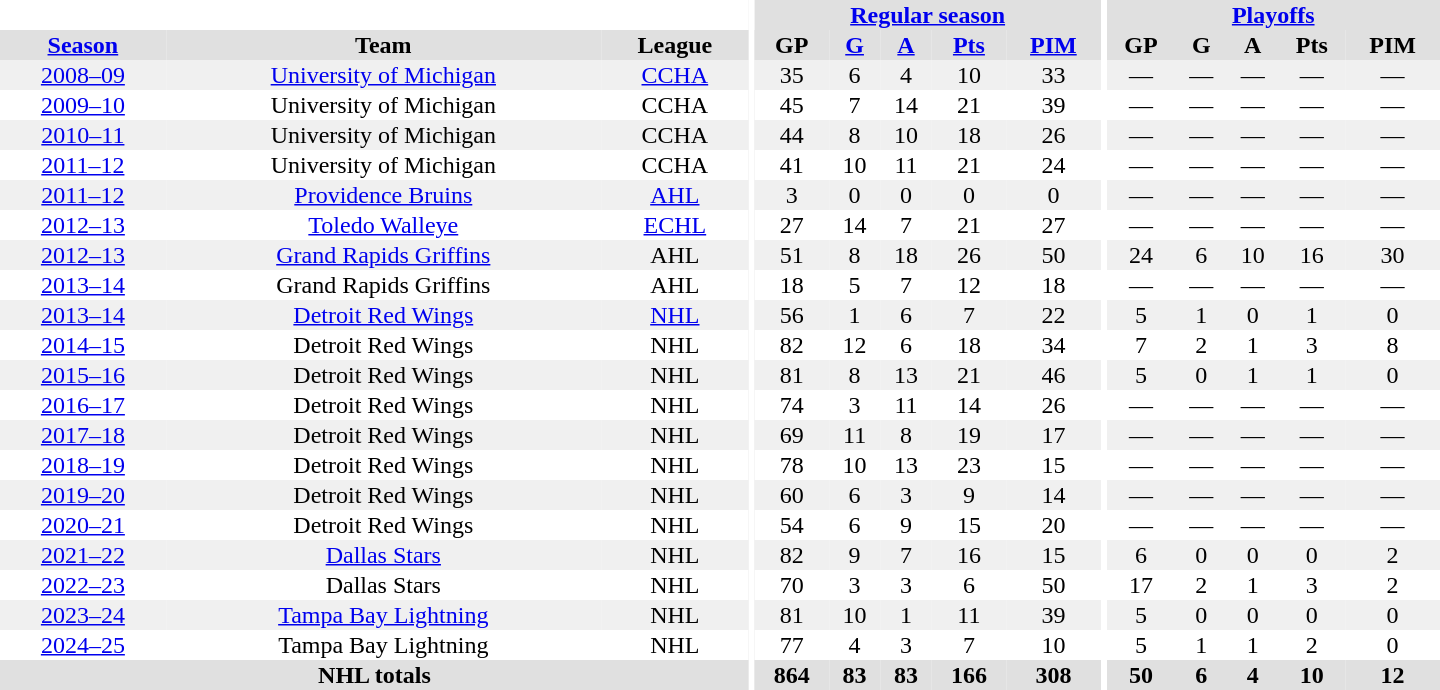<table border="0" cellpadding="1" cellspacing="0" style="text-align:center; width:60em">
<tr bgcolor="#e0e0e0">
<th colspan="3"  bgcolor="#ffffff"></th>
<th rowspan="99" bgcolor="#ffffff"></th>
<th colspan="5"><a href='#'>Regular season</a></th>
<th rowspan="99" bgcolor="#ffffff"></th>
<th colspan="5"><a href='#'>Playoffs</a></th>
</tr>
<tr bgcolor="#e0e0e0">
<th><a href='#'>Season</a></th>
<th>Team</th>
<th>League</th>
<th>GP</th>
<th><a href='#'>G</a></th>
<th><a href='#'>A</a></th>
<th><a href='#'>Pts</a></th>
<th><a href='#'>PIM</a></th>
<th>GP</th>
<th>G</th>
<th>A</th>
<th>Pts</th>
<th>PIM</th>
</tr>
<tr bgcolor="#f0f0f0">
<td><a href='#'>2008–09</a></td>
<td><a href='#'>University of Michigan</a></td>
<td><a href='#'>CCHA</a></td>
<td>35</td>
<td>6</td>
<td>4</td>
<td>10</td>
<td>33</td>
<td>—</td>
<td>—</td>
<td>—</td>
<td>—</td>
<td>—</td>
</tr>
<tr>
<td><a href='#'>2009–10</a></td>
<td>University of Michigan</td>
<td>CCHA</td>
<td>45</td>
<td>7</td>
<td>14</td>
<td>21</td>
<td>39</td>
<td>—</td>
<td>—</td>
<td>—</td>
<td>—</td>
<td>—</td>
</tr>
<tr bgcolor="#f0f0f0">
<td><a href='#'>2010–11</a></td>
<td>University of Michigan</td>
<td>CCHA</td>
<td>44</td>
<td>8</td>
<td>10</td>
<td>18</td>
<td>26</td>
<td>—</td>
<td>—</td>
<td>—</td>
<td>—</td>
<td>—</td>
</tr>
<tr>
<td><a href='#'>2011–12</a></td>
<td>University of Michigan</td>
<td>CCHA</td>
<td>41</td>
<td>10</td>
<td>11</td>
<td>21</td>
<td>24</td>
<td>—</td>
<td>—</td>
<td>—</td>
<td>—</td>
<td>—</td>
</tr>
<tr bgcolor="#f0f0f0">
<td><a href='#'>2011–12</a></td>
<td><a href='#'>Providence Bruins</a></td>
<td><a href='#'>AHL</a></td>
<td>3</td>
<td>0</td>
<td>0</td>
<td>0</td>
<td>0</td>
<td>—</td>
<td>—</td>
<td>—</td>
<td>—</td>
<td>—</td>
</tr>
<tr>
<td><a href='#'>2012–13</a></td>
<td><a href='#'>Toledo Walleye</a></td>
<td><a href='#'>ECHL</a></td>
<td>27</td>
<td>14</td>
<td>7</td>
<td>21</td>
<td>27</td>
<td>—</td>
<td>—</td>
<td>—</td>
<td>—</td>
<td>—</td>
</tr>
<tr bgcolor="#f0f0f0">
<td><a href='#'>2012–13</a></td>
<td><a href='#'>Grand Rapids Griffins</a></td>
<td>AHL</td>
<td>51</td>
<td>8</td>
<td>18</td>
<td>26</td>
<td>50</td>
<td>24</td>
<td>6</td>
<td>10</td>
<td>16</td>
<td>30</td>
</tr>
<tr>
<td><a href='#'>2013–14</a></td>
<td>Grand Rapids Griffins</td>
<td>AHL</td>
<td>18</td>
<td>5</td>
<td>7</td>
<td>12</td>
<td>18</td>
<td>—</td>
<td>—</td>
<td>—</td>
<td>—</td>
<td>—</td>
</tr>
<tr bgcolor="#f0f0f0">
<td><a href='#'>2013–14</a></td>
<td><a href='#'>Detroit Red Wings</a></td>
<td><a href='#'>NHL</a></td>
<td>56</td>
<td>1</td>
<td>6</td>
<td>7</td>
<td>22</td>
<td>5</td>
<td>1</td>
<td>0</td>
<td>1</td>
<td>0</td>
</tr>
<tr>
<td><a href='#'>2014–15</a></td>
<td>Detroit Red Wings</td>
<td>NHL</td>
<td>82</td>
<td>12</td>
<td>6</td>
<td>18</td>
<td>34</td>
<td>7</td>
<td>2</td>
<td>1</td>
<td>3</td>
<td>8</td>
</tr>
<tr bgcolor="#f0f0f0">
<td><a href='#'>2015–16</a></td>
<td>Detroit Red Wings</td>
<td>NHL</td>
<td>81</td>
<td>8</td>
<td>13</td>
<td>21</td>
<td>46</td>
<td>5</td>
<td>0</td>
<td>1</td>
<td>1</td>
<td>0</td>
</tr>
<tr>
<td><a href='#'>2016–17</a></td>
<td>Detroit Red Wings</td>
<td>NHL</td>
<td>74</td>
<td>3</td>
<td>11</td>
<td>14</td>
<td>26</td>
<td>—</td>
<td>—</td>
<td>—</td>
<td>—</td>
<td>—</td>
</tr>
<tr bgcolor="#f0f0f0">
<td><a href='#'>2017–18</a></td>
<td>Detroit Red Wings</td>
<td>NHL</td>
<td>69</td>
<td>11</td>
<td>8</td>
<td>19</td>
<td>17</td>
<td>—</td>
<td>—</td>
<td>—</td>
<td>—</td>
<td>—</td>
</tr>
<tr>
<td><a href='#'>2018–19</a></td>
<td>Detroit Red Wings</td>
<td>NHL</td>
<td>78</td>
<td>10</td>
<td>13</td>
<td>23</td>
<td>15</td>
<td>—</td>
<td>—</td>
<td>—</td>
<td>—</td>
<td>—</td>
</tr>
<tr bgcolor="#f0f0f0">
<td><a href='#'>2019–20</a></td>
<td>Detroit Red Wings</td>
<td>NHL</td>
<td>60</td>
<td>6</td>
<td>3</td>
<td>9</td>
<td>14</td>
<td>—</td>
<td>—</td>
<td>—</td>
<td>—</td>
<td>—</td>
</tr>
<tr>
<td><a href='#'>2020–21</a></td>
<td>Detroit Red Wings</td>
<td>NHL</td>
<td>54</td>
<td>6</td>
<td>9</td>
<td>15</td>
<td>20</td>
<td>—</td>
<td>—</td>
<td>—</td>
<td>—</td>
<td>—</td>
</tr>
<tr bgcolor="#f0f0f0">
<td><a href='#'>2021–22</a></td>
<td><a href='#'>Dallas Stars</a></td>
<td>NHL</td>
<td>82</td>
<td>9</td>
<td>7</td>
<td>16</td>
<td>15</td>
<td>6</td>
<td>0</td>
<td>0</td>
<td>0</td>
<td>2</td>
</tr>
<tr>
<td><a href='#'>2022–23</a></td>
<td>Dallas Stars</td>
<td>NHL</td>
<td>70</td>
<td>3</td>
<td>3</td>
<td>6</td>
<td>50</td>
<td>17</td>
<td>2</td>
<td>1</td>
<td>3</td>
<td>2</td>
</tr>
<tr bgcolor="#f0f0f0">
<td><a href='#'>2023–24</a></td>
<td><a href='#'>Tampa Bay Lightning</a></td>
<td>NHL</td>
<td>81</td>
<td>10</td>
<td>1</td>
<td>11</td>
<td>39</td>
<td>5</td>
<td>0</td>
<td>0</td>
<td>0</td>
<td>0</td>
</tr>
<tr>
<td><a href='#'>2024–25</a></td>
<td>Tampa Bay Lightning</td>
<td>NHL</td>
<td>77</td>
<td>4</td>
<td>3</td>
<td>7</td>
<td>10</td>
<td>5</td>
<td>1</td>
<td>1</td>
<td>2</td>
<td>0</td>
</tr>
<tr bgcolor="#e0e0e0">
<th colspan="3">NHL totals</th>
<th>864</th>
<th>83</th>
<th>83</th>
<th>166</th>
<th>308</th>
<th>50</th>
<th>6</th>
<th>4</th>
<th>10</th>
<th>12</th>
</tr>
</table>
